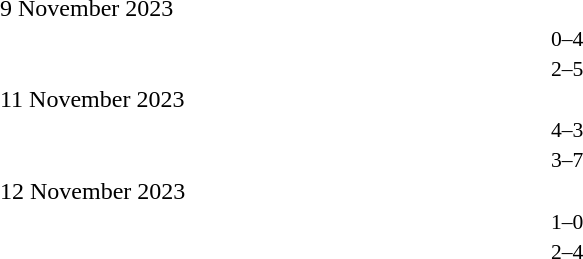<table style="width:100%;" cellspacing="1">
<tr>
<th width=25%></th>
<th width=2%></th>
<th width=6%></th>
<th width=2%></th>
<th width=25%></th>
</tr>
<tr>
<td>9 November 2023</td>
</tr>
<tr style=font-size:90%>
<td align=right></td>
<td></td>
<td align=center>0–4</td>
<td></td>
<td><strong></strong></td>
<td></td>
</tr>
<tr style=font-size:90%>
<td align=right></td>
<td></td>
<td align=center>2–5</td>
<td></td>
<td><strong></strong></td>
<td></td>
</tr>
<tr>
<td>11 November 2023</td>
</tr>
<tr style=font-size:90%>
<td align=right><strong></strong></td>
<td></td>
<td align=center>4–3</td>
<td></td>
<td></td>
<td></td>
</tr>
<tr style=font-size:90%>
<td align=right></td>
<td></td>
<td align=center>3–7</td>
<td></td>
<td><strong></strong></td>
<td></td>
</tr>
<tr>
<td>12 November 2023</td>
</tr>
<tr style=font-size:90%>
<td align=right><strong></strong></td>
<td></td>
<td align=center>1–0</td>
<td></td>
<td></td>
<td></td>
</tr>
<tr style=font-size:90%>
<td align=right></td>
<td></td>
<td align=center>2–4</td>
<td></td>
<td><strong></strong></td>
<td></td>
</tr>
</table>
